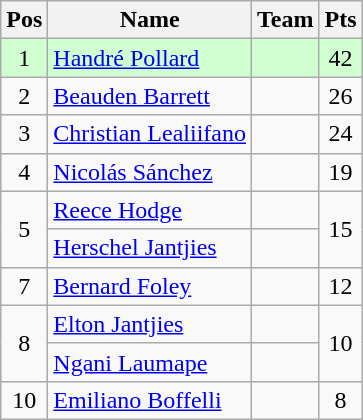<table class="wikitable" style="text-align:center">
<tr>
<th>Pos</th>
<th>Name</th>
<th>Team</th>
<th>Pts</th>
</tr>
<tr style="background:#d0ffd0">
<td>1</td>
<td align="left"><a href='#'>Handré Pollard</a></td>
<td align="left"></td>
<td>42</td>
</tr>
<tr>
<td>2</td>
<td align="left"><a href='#'>Beauden Barrett</a></td>
<td align="left"></td>
<td>26</td>
</tr>
<tr>
<td>3</td>
<td align="left"><a href='#'>Christian Lealiifano</a></td>
<td align="left"></td>
<td>24</td>
</tr>
<tr>
<td>4</td>
<td align="left"><a href='#'>Nicolás Sánchez</a></td>
<td align="left"></td>
<td>19</td>
</tr>
<tr>
<td rowspan=2>5</td>
<td align="left"><a href='#'>Reece Hodge</a></td>
<td align="left"></td>
<td rowspan=2>15</td>
</tr>
<tr>
<td align="left"><a href='#'>Herschel Jantjies</a></td>
<td align="left"></td>
</tr>
<tr>
<td>7</td>
<td align="left"><a href='#'>Bernard Foley</a></td>
<td align="left"></td>
<td>12</td>
</tr>
<tr>
<td rowspan=2>8</td>
<td align="left"><a href='#'>Elton Jantjies</a></td>
<td align="left"></td>
<td rowspan=2>10</td>
</tr>
<tr>
<td align="left"><a href='#'>Ngani Laumape</a></td>
<td align="left"></td>
</tr>
<tr>
<td>10</td>
<td align="left"><a href='#'>Emiliano Boffelli</a></td>
<td align="left"></td>
<td>8</td>
</tr>
</table>
